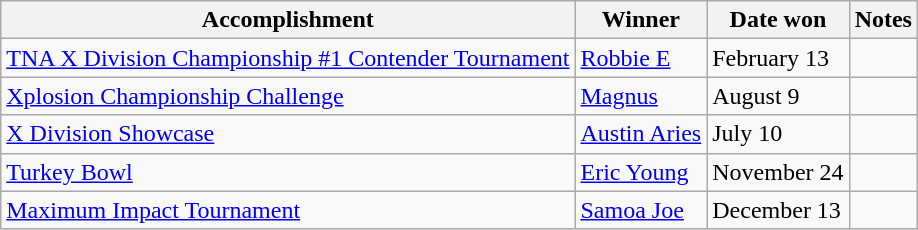<table class="wikitable">
<tr>
<th>Accomplishment</th>
<th>Winner</th>
<th>Date won</th>
<th>Notes</th>
</tr>
<tr>
<td><a href='#'>TNA X Division Championship #1 Contender Tournament</a></td>
<td><a href='#'>Robbie E</a></td>
<td>February 13</td>
<td></td>
</tr>
<tr>
<td><a href='#'>Xplosion Championship Challenge</a></td>
<td><a href='#'>Magnus</a></td>
<td>August 9</td>
<td></td>
</tr>
<tr>
<td><a href='#'>X Division Showcase</a></td>
<td><a href='#'>Austin Aries</a></td>
<td>July 10</td>
<td></td>
</tr>
<tr>
<td><a href='#'>Turkey Bowl</a></td>
<td><a href='#'>Eric Young</a></td>
<td>November 24</td>
<td></td>
</tr>
<tr>
<td><a href='#'>Maximum Impact Tournament</a></td>
<td><a href='#'>Samoa Joe</a></td>
<td>December 13</td>
<td></td>
</tr>
</table>
